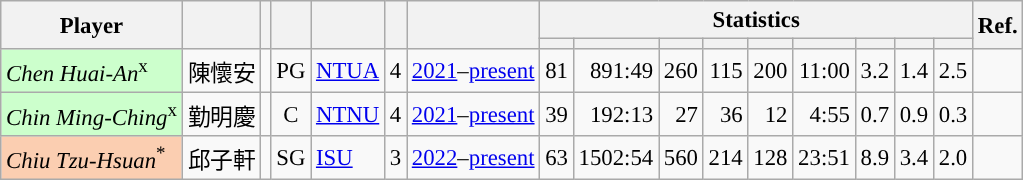<table class="wikitable sortable" style="font-size:95%; text-align:right;">
<tr>
<th rowspan="2">Player</th>
<th rowspan="2"></th>
<th rowspan="2"></th>
<th rowspan="2"></th>
<th rowspan="2"></th>
<th rowspan="2"></th>
<th rowspan="2"></th>
<th colspan="9">Statistics</th>
<th rowspan="2">Ref.</th>
</tr>
<tr>
<th></th>
<th></th>
<th></th>
<th></th>
<th></th>
<th></th>
<th></th>
<th></th>
<th></th>
</tr>
<tr>
<td align="left" bgcolor="#CCFFCC"><em>Chen Huai-An</em><sup>x</sup></td>
<td align="left">陳懷安</td>
<td align="center"></td>
<td align="center">PG</td>
<td align="left"><a href='#'>NTUA</a></td>
<td align="center">4</td>
<td align="center"><a href='#'>2021</a>–<a href='#'>present</a></td>
<td>81</td>
<td>891:49</td>
<td>260</td>
<td>115</td>
<td>200</td>
<td>11:00</td>
<td>3.2</td>
<td>1.4</td>
<td>2.5</td>
<td align="center"></td>
</tr>
<tr>
<td align="left" bgcolor="#CCFFCC"><em>Chin Ming-Ching</em><sup>x</sup></td>
<td align="left">勤明慶</td>
<td align="center"></td>
<td align="center">C</td>
<td align="left"><a href='#'>NTNU</a></td>
<td align="center">4</td>
<td align="center"><a href='#'>2021</a>–<a href='#'>present</a></td>
<td>39</td>
<td>192:13</td>
<td>27</td>
<td>36</td>
<td>12</td>
<td>4:55</td>
<td>0.7</td>
<td>0.9</td>
<td>0.3</td>
<td align="center"></td>
</tr>
<tr>
<td align="left" bgcolor="#FBCEB1"><em>Chiu Tzu-Hsuan</em><sup>*</sup></td>
<td align="left">邱子軒</td>
<td align="center"></td>
<td align="center">SG</td>
<td align="left"><a href='#'>ISU</a></td>
<td align="center">3</td>
<td align="center"><a href='#'>2022</a>–<a href='#'>present</a></td>
<td>63</td>
<td>1502:54</td>
<td>560</td>
<td>214</td>
<td>128</td>
<td>23:51</td>
<td>8.9</td>
<td>3.4</td>
<td>2.0</td>
<td align="center"></td>
</tr>
</table>
